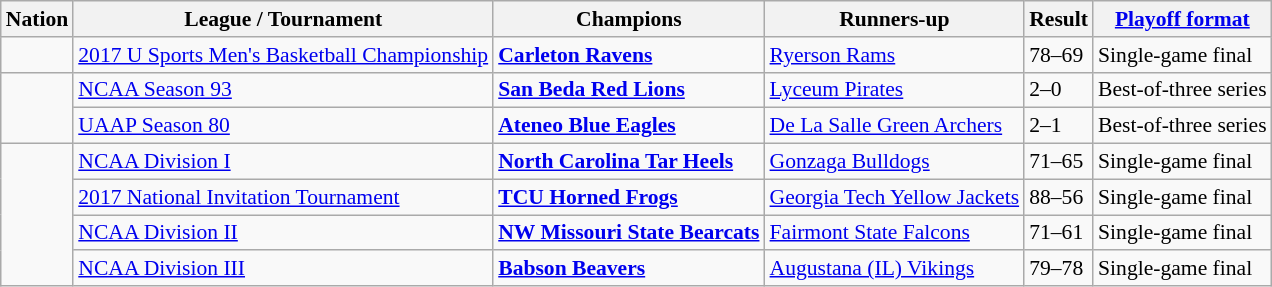<table class="wikitable" style="font-size:90%;">
<tr>
<th>Nation</th>
<th>League / Tournament</th>
<th>Champions</th>
<th>Runners-up</th>
<th>Result</th>
<th><a href='#'>Playoff format</a></th>
</tr>
<tr>
<td></td>
<td><a href='#'>2017 U Sports Men's Basketball Championship</a></td>
<td><strong><a href='#'>Carleton Ravens</a></strong></td>
<td><a href='#'>Ryerson Rams</a></td>
<td>78–69</td>
<td>Single-game final</td>
</tr>
<tr>
<td rowspan="2"></td>
<td><a href='#'>NCAA Season 93</a></td>
<td><strong><a href='#'>San Beda Red Lions</a></strong></td>
<td><a href='#'>Lyceum Pirates</a></td>
<td>2–0</td>
<td>Best-of-three series</td>
</tr>
<tr>
<td><a href='#'>UAAP Season 80</a></td>
<td><strong><a href='#'>Ateneo Blue Eagles</a></strong></td>
<td><a href='#'>De La Salle Green Archers</a></td>
<td>2–1</td>
<td>Best-of-three series</td>
</tr>
<tr>
<td rowspan="4"></td>
<td><a href='#'>NCAA Division I</a></td>
<td><strong><a href='#'>North Carolina Tar Heels</a></strong></td>
<td><a href='#'>Gonzaga Bulldogs</a></td>
<td>71–65</td>
<td>Single-game final</td>
</tr>
<tr>
<td><a href='#'>2017 National Invitation Tournament</a></td>
<td><strong><a href='#'>TCU Horned Frogs</a></strong></td>
<td><a href='#'>Georgia Tech Yellow Jackets</a></td>
<td>88–56</td>
<td>Single-game final</td>
</tr>
<tr>
<td><a href='#'>NCAA Division II</a></td>
<td><strong><a href='#'>NW Missouri State Bearcats</a></strong></td>
<td><a href='#'>Fairmont State Falcons</a></td>
<td>71–61</td>
<td>Single-game final</td>
</tr>
<tr>
<td><a href='#'>NCAA Division III</a></td>
<td><strong><a href='#'>Babson Beavers</a></strong></td>
<td><a href='#'>Augustana (IL) Vikings</a></td>
<td>79–78</td>
<td>Single-game final</td>
</tr>
</table>
